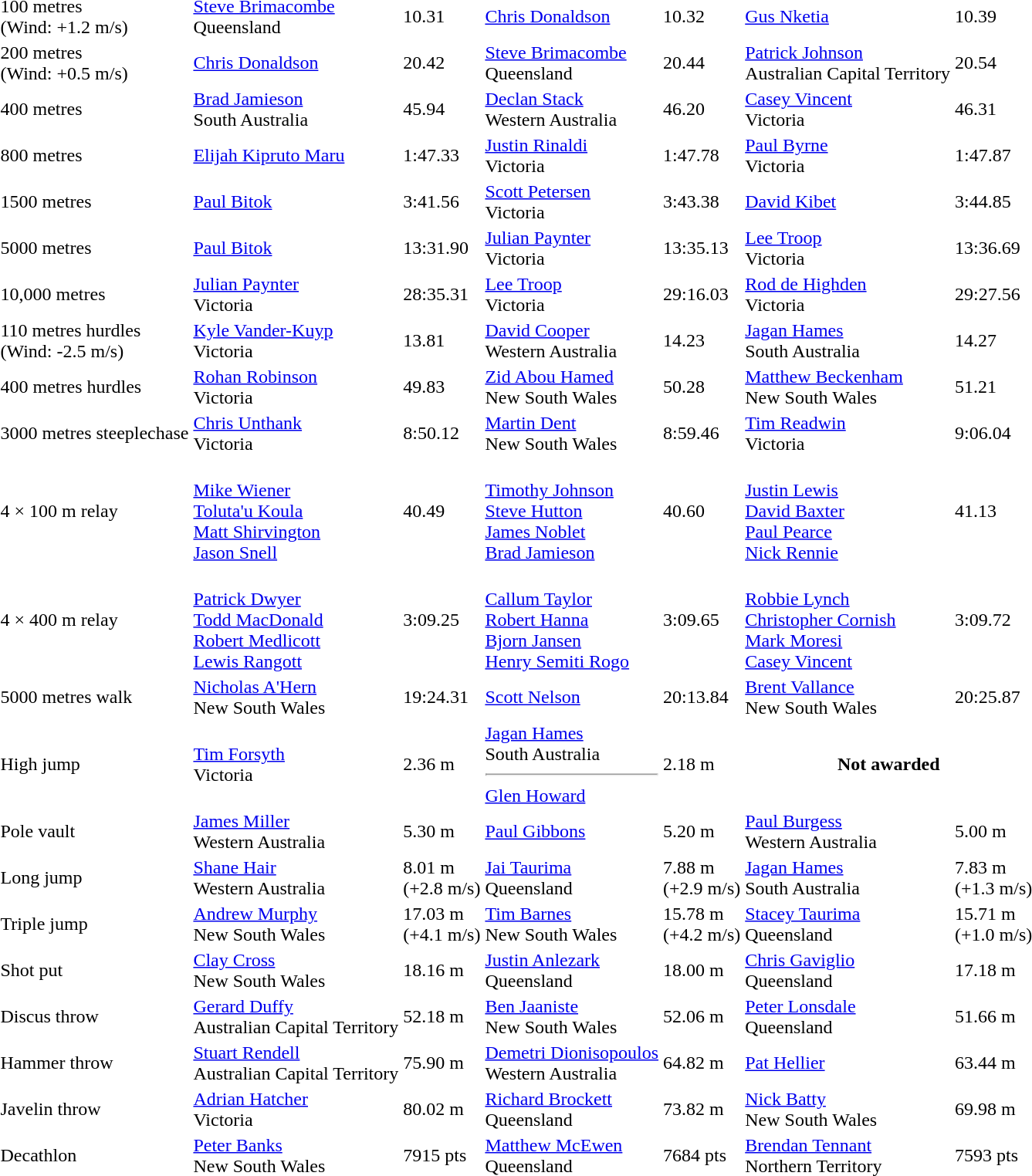<table>
<tr>
<td>100 metres<br>(Wind: +1.2 m/s)</td>
<td><a href='#'>Steve Brimacombe</a><br>Queensland</td>
<td>10.31</td>
<td><a href='#'>Chris Donaldson</a><br></td>
<td>10.32</td>
<td><a href='#'>Gus Nketia</a><br></td>
<td>10.39</td>
</tr>
<tr>
<td>200 metres<br>(Wind: +0.5 m/s)</td>
<td><a href='#'>Chris Donaldson</a><br></td>
<td>20.42</td>
<td><a href='#'>Steve Brimacombe</a><br>Queensland</td>
<td>20.44</td>
<td><a href='#'>Patrick Johnson</a><br>Australian Capital Territory</td>
<td>20.54</td>
</tr>
<tr>
<td>400 metres</td>
<td><a href='#'>Brad Jamieson</a><br>South Australia</td>
<td>45.94</td>
<td><a href='#'>Declan Stack</a><br>Western Australia</td>
<td>46.20</td>
<td><a href='#'>Casey Vincent</a><br>Victoria</td>
<td>46.31</td>
</tr>
<tr>
<td>800 metres</td>
<td><a href='#'>Elijah Kipruto Maru</a><br></td>
<td>1:47.33</td>
<td><a href='#'>Justin Rinaldi</a><br>Victoria</td>
<td>1:47.78</td>
<td><a href='#'>Paul Byrne</a><br>Victoria</td>
<td>1:47.87</td>
</tr>
<tr>
<td>1500 metres</td>
<td><a href='#'>Paul Bitok</a><br></td>
<td>3:41.56</td>
<td><a href='#'>Scott Petersen</a><br>Victoria</td>
<td>3:43.38</td>
<td><a href='#'>David Kibet</a><br></td>
<td>3:44.85</td>
</tr>
<tr>
<td>5000 metres</td>
<td><a href='#'>Paul Bitok</a><br></td>
<td>13:31.90</td>
<td><a href='#'>Julian Paynter</a><br>Victoria</td>
<td>13:35.13</td>
<td><a href='#'>Lee Troop</a><br>Victoria</td>
<td>13:36.69</td>
</tr>
<tr>
<td>10,000 metres</td>
<td><a href='#'>Julian Paynter</a><br>Victoria</td>
<td>28:35.31</td>
<td><a href='#'>Lee Troop</a><br>Victoria</td>
<td>29:16.03</td>
<td><a href='#'>Rod de Highden</a><br>Victoria</td>
<td>29:27.56</td>
</tr>
<tr>
<td>110 metres hurdles<br>(Wind: -2.5 m/s)</td>
<td><a href='#'>Kyle Vander-Kuyp</a><br>Victoria</td>
<td>13.81</td>
<td><a href='#'>David Cooper</a><br>Western Australia</td>
<td>14.23</td>
<td><a href='#'>Jagan Hames</a><br>South Australia</td>
<td>14.27</td>
</tr>
<tr>
<td>400 metres hurdles</td>
<td><a href='#'>Rohan Robinson</a><br>Victoria</td>
<td>49.83</td>
<td><a href='#'>Zid Abou Hamed</a><br>New South Wales</td>
<td>50.28</td>
<td><a href='#'>Matthew Beckenham</a><br>New South Wales</td>
<td>51.21</td>
</tr>
<tr>
<td>3000 metres steeplechase</td>
<td><a href='#'>Chris Unthank</a><br>Victoria</td>
<td>8:50.12</td>
<td><a href='#'>Martin Dent</a><br>New South Wales</td>
<td>8:59.46</td>
<td><a href='#'>Tim Readwin</a><br>Victoria</td>
<td>9:06.04</td>
</tr>
<tr>
<td>4 × 100 m relay</td>
<td><br><a href='#'>Mike Wiener</a><br><a href='#'>Toluta'u Koula</a><br><a href='#'>Matt Shirvington</a><br><a href='#'>Jason Snell</a></td>
<td>40.49</td>
<td><br><a href='#'>Timothy Johnson</a><br><a href='#'>Steve Hutton</a><br><a href='#'>James Noblet</a><br><a href='#'>Brad Jamieson</a></td>
<td>40.60</td>
<td><br><a href='#'>Justin Lewis</a><br><a href='#'>David Baxter</a><br><a href='#'>Paul Pearce</a><br><a href='#'>Nick Rennie</a></td>
<td>41.13</td>
</tr>
<tr>
<td>4 × 400 m relay</td>
<td><br><a href='#'>Patrick Dwyer</a><br><a href='#'>Todd MacDonald</a><br><a href='#'>Robert Medlicott</a><br><a href='#'>Lewis Rangott</a></td>
<td>3:09.25</td>
<td><br><a href='#'>Callum Taylor</a><br><a href='#'>Robert Hanna</a><br><a href='#'>Bjorn Jansen</a><br><a href='#'>Henry Semiti Rogo</a></td>
<td>3:09.65</td>
<td><br><a href='#'>Robbie Lynch</a><br><a href='#'>Christopher Cornish</a><br><a href='#'>Mark Moresi</a><br><a href='#'>Casey Vincent</a></td>
<td>3:09.72</td>
</tr>
<tr>
<td>5000 metres walk</td>
<td><a href='#'>Nicholas A'Hern</a><br>New South Wales</td>
<td>19:24.31</td>
<td><a href='#'>Scott Nelson</a><br></td>
<td>20:13.84</td>
<td><a href='#'>Brent Vallance</a><br>New South Wales</td>
<td>20:25.87</td>
</tr>
<tr>
<td>High jump</td>
<td><a href='#'>Tim Forsyth</a><br>Victoria</td>
<td>2.36 m</td>
<td><a href='#'>Jagan Hames</a><br>South Australia<hr><a href='#'>Glen Howard</a><br></td>
<td>2.18 m</td>
<th colspan=2>Not awarded</th>
</tr>
<tr>
<td>Pole vault</td>
<td><a href='#'>James Miller</a><br>Western Australia</td>
<td>5.30 m</td>
<td><a href='#'>Paul Gibbons</a><br></td>
<td>5.20 m</td>
<td><a href='#'>Paul Burgess</a><br>Western Australia</td>
<td>5.00 m</td>
</tr>
<tr>
<td>Long jump</td>
<td><a href='#'>Shane Hair</a><br>Western Australia</td>
<td>8.01 m <br>(+2.8 m/s)</td>
<td><a href='#'>Jai Taurima</a><br>Queensland</td>
<td>7.88 m <br>(+2.9 m/s)</td>
<td><a href='#'>Jagan Hames</a><br>South Australia</td>
<td>7.83 m <br>(+1.3 m/s)</td>
</tr>
<tr>
<td>Triple jump</td>
<td><a href='#'>Andrew Murphy</a><br>New South Wales</td>
<td>17.03 m <br>(+4.1 m/s)</td>
<td><a href='#'>Tim Barnes</a><br>New South Wales</td>
<td>15.78 m <br>(+4.2 m/s)</td>
<td><a href='#'>Stacey Taurima</a><br>Queensland</td>
<td>15.71 m <br>(+1.0 m/s)</td>
</tr>
<tr>
<td>Shot put</td>
<td><a href='#'>Clay Cross</a><br>New South Wales</td>
<td>18.16 m</td>
<td><a href='#'>Justin Anlezark</a><br>Queensland</td>
<td>18.00 m</td>
<td><a href='#'>Chris Gaviglio</a><br>Queensland</td>
<td>17.18 m</td>
</tr>
<tr>
<td>Discus throw</td>
<td><a href='#'>Gerard Duffy</a><br>Australian Capital Territory</td>
<td>52.18 m</td>
<td><a href='#'>Ben Jaaniste</a><br>New South Wales</td>
<td>52.06 m</td>
<td><a href='#'>Peter Lonsdale</a><br>Queensland</td>
<td>51.66 m</td>
</tr>
<tr>
<td>Hammer throw</td>
<td><a href='#'>Stuart Rendell</a><br>Australian Capital Territory</td>
<td>75.90 m</td>
<td><a href='#'>Demetri Dionisopoulos</a><br>Western Australia</td>
<td>64.82 m</td>
<td><a href='#'>Pat Hellier</a><br></td>
<td>63.44 m</td>
</tr>
<tr>
<td>Javelin throw</td>
<td><a href='#'>Adrian Hatcher</a><br>Victoria</td>
<td>80.02 m</td>
<td><a href='#'>Richard Brockett</a><br>Queensland</td>
<td>73.82 m</td>
<td><a href='#'>Nick Batty</a><br>New South Wales</td>
<td>69.98 m</td>
</tr>
<tr>
<td>Decathlon</td>
<td><a href='#'>Peter Banks</a><br>New South Wales</td>
<td>7915 pts</td>
<td><a href='#'>Matthew McEwen</a><br>Queensland</td>
<td>7684 pts</td>
<td><a href='#'>Brendan Tennant</a><br>Northern Territory</td>
<td>7593 pts</td>
</tr>
<tr>
</tr>
</table>
